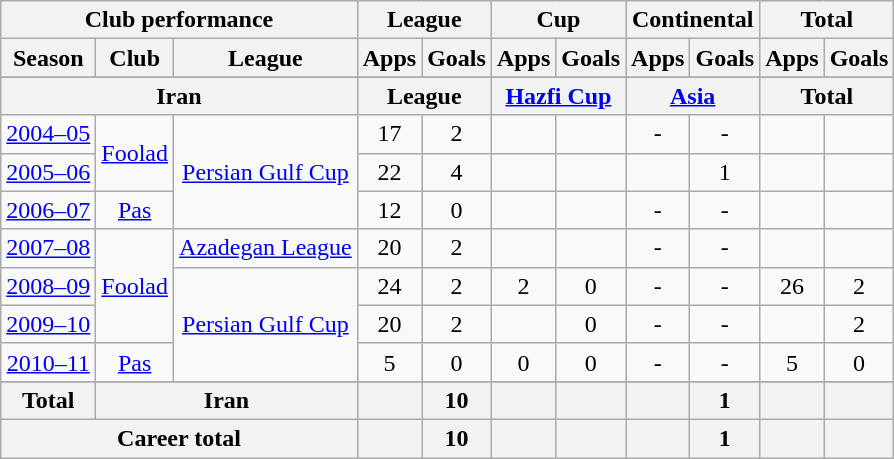<table class="wikitable" style="text-align:center">
<tr>
<th colspan=3>Club performance</th>
<th colspan=2>League</th>
<th colspan=2>Cup</th>
<th colspan=2>Continental</th>
<th colspan=2>Total</th>
</tr>
<tr>
<th>Season</th>
<th>Club</th>
<th>League</th>
<th>Apps</th>
<th>Goals</th>
<th>Apps</th>
<th>Goals</th>
<th>Apps</th>
<th>Goals</th>
<th>Apps</th>
<th>Goals</th>
</tr>
<tr>
</tr>
<tr>
<th colspan=3>Iran</th>
<th colspan=2>League</th>
<th colspan=2><a href='#'>Hazfi Cup</a></th>
<th colspan=2><a href='#'>Asia</a></th>
<th colspan=2>Total</th>
</tr>
<tr>
<td><a href='#'>2004–05</a></td>
<td rowspan="2"><a href='#'>Foolad</a></td>
<td rowspan="3"><a href='#'>Persian Gulf Cup</a></td>
<td>17</td>
<td>2</td>
<td></td>
<td></td>
<td>-</td>
<td>-</td>
<td></td>
<td></td>
</tr>
<tr>
<td><a href='#'>2005–06</a></td>
<td>22</td>
<td>4</td>
<td></td>
<td></td>
<td></td>
<td>1</td>
<td></td>
<td></td>
</tr>
<tr>
<td><a href='#'>2006–07</a></td>
<td rowspan="1"><a href='#'>Pas</a></td>
<td>12</td>
<td>0</td>
<td></td>
<td></td>
<td>-</td>
<td>-</td>
<td></td>
<td></td>
</tr>
<tr>
<td><a href='#'>2007–08</a></td>
<td rowspan="3"><a href='#'>Foolad</a></td>
<td rowspan="1"><a href='#'>Azadegan League</a></td>
<td>20</td>
<td>2</td>
<td></td>
<td></td>
<td>-</td>
<td>-</td>
<td></td>
<td></td>
</tr>
<tr>
<td><a href='#'>2008–09</a></td>
<td rowspan="3"><a href='#'>Persian Gulf Cup</a></td>
<td>24</td>
<td>2</td>
<td>2</td>
<td>0</td>
<td>-</td>
<td>-</td>
<td>26</td>
<td>2</td>
</tr>
<tr>
<td><a href='#'>2009–10</a></td>
<td>20</td>
<td>2</td>
<td></td>
<td>0</td>
<td>-</td>
<td>-</td>
<td></td>
<td>2</td>
</tr>
<tr>
<td><a href='#'>2010–11</a></td>
<td rowspan="1"><a href='#'>Pas</a></td>
<td>5</td>
<td>0</td>
<td>0</td>
<td>0</td>
<td>-</td>
<td>-</td>
<td>5</td>
<td>0</td>
</tr>
<tr>
</tr>
<tr>
<th rowspan=1>Total</th>
<th colspan=2>Iran</th>
<th></th>
<th>10</th>
<th></th>
<th></th>
<th></th>
<th>1</th>
<th></th>
<th></th>
</tr>
<tr>
<th colspan=3>Career total</th>
<th></th>
<th>10</th>
<th></th>
<th></th>
<th></th>
<th>1</th>
<th></th>
<th></th>
</tr>
</table>
